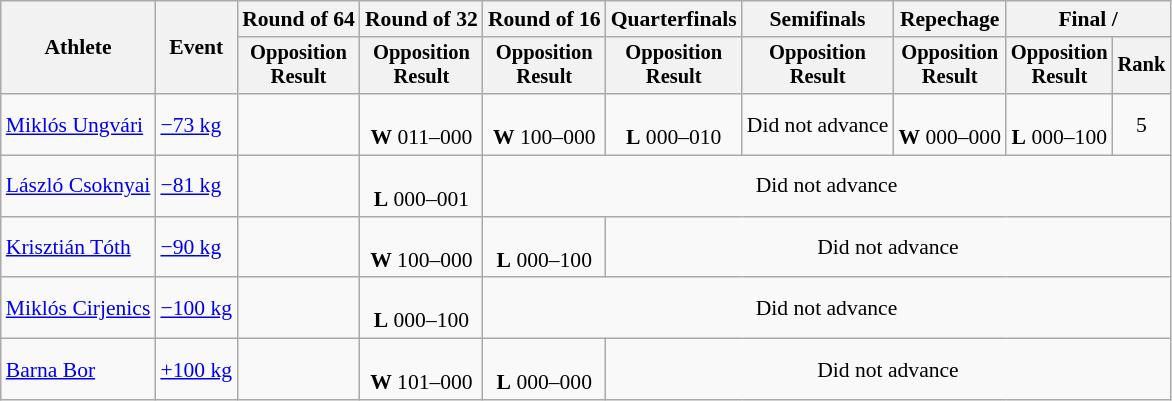<table class="wikitable" style="font-size:90%">
<tr>
<th rowspan="2">Athlete</th>
<th rowspan="2">Event</th>
<th>Round of 64</th>
<th>Round of 32</th>
<th>Round of 16</th>
<th>Quarterfinals</th>
<th>Semifinals</th>
<th>Repechage</th>
<th colspan=2>Final / </th>
</tr>
<tr style="font-size:95%">
<th>Opposition<br>Result</th>
<th>Opposition<br>Result</th>
<th>Opposition<br>Result</th>
<th>Opposition<br>Result</th>
<th>Opposition<br>Result</th>
<th>Opposition<br>Result</th>
<th>Opposition<br>Result</th>
<th>Rank</th>
</tr>
<tr align=center>
<td align=left><a href='#'>Miklós Ungvári</a></td>
<td align=left><a href='#'>−73 kg</a></td>
<td></td>
<td><br><strong>W</strong> 011–000</td>
<td><br><strong>W</strong> 100–000</td>
<td><br><strong>L</strong> 000–010</td>
<td>Did not advance</td>
<td><br><strong>W</strong> 000–000 </td>
<td><br><strong>L</strong> 000–100</td>
<td>5</td>
</tr>
<tr align=center>
<td align=left><a href='#'>László Csoknyai</a></td>
<td align=left><a href='#'>−81 kg</a></td>
<td></td>
<td><br><strong>L</strong> 000–001</td>
<td colspan=6>Did not advance</td>
</tr>
<tr align=center>
<td align=left><a href='#'>Krisztián Tóth</a></td>
<td align=left><a href='#'>−90 kg</a></td>
<td></td>
<td><br><strong>W</strong> 100–000</td>
<td><br><strong>L</strong> 000–100</td>
<td colspan=5>Did not advance</td>
</tr>
<tr align=center>
<td align=left><a href='#'>Miklós Cirjenics</a></td>
<td align=left><a href='#'>−100 kg</a></td>
<td></td>
<td><br><strong>L</strong> 000–100</td>
<td colspan=6>Did not advance</td>
</tr>
<tr align=center>
<td align=left><a href='#'>Barna Bor</a></td>
<td align=left><a href='#'>+100 kg</a></td>
<td></td>
<td><br><strong>W</strong> 101–000</td>
<td><br><strong>L</strong> 000–000 </td>
<td colspan=5>Did not advance</td>
</tr>
</table>
